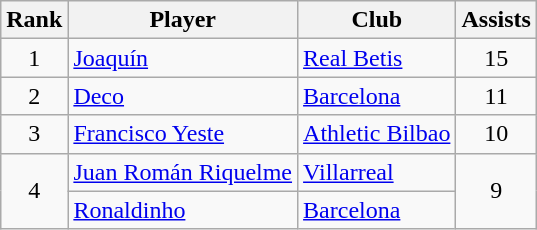<table class="wikitable">
<tr>
<th>Rank</th>
<th>Player</th>
<th>Club</th>
<th>Assists</th>
</tr>
<tr>
<td align="center">1</td>
<td align="left"> <a href='#'>Joaquín</a></td>
<td align="left"><a href='#'>Real Betis</a></td>
<td align="center">15</td>
</tr>
<tr>
<td align="center">2</td>
<td align="left"> <a href='#'>Deco</a></td>
<td align="left"><a href='#'>Barcelona</a></td>
<td align="center">11</td>
</tr>
<tr>
<td align="center">3</td>
<td align="left"> <a href='#'>Francisco Yeste</a></td>
<td align="left"><a href='#'>Athletic Bilbao</a></td>
<td align="center">10</td>
</tr>
<tr>
<td rowspan="2" align="center">4</td>
<td align="left"> <a href='#'>Juan Román Riquelme</a></td>
<td align="left"><a href='#'>Villarreal</a></td>
<td rowspan="2" align="center">9</td>
</tr>
<tr>
<td align="left"> <a href='#'>Ronaldinho</a></td>
<td align="left"><a href='#'>Barcelona</a></td>
</tr>
</table>
